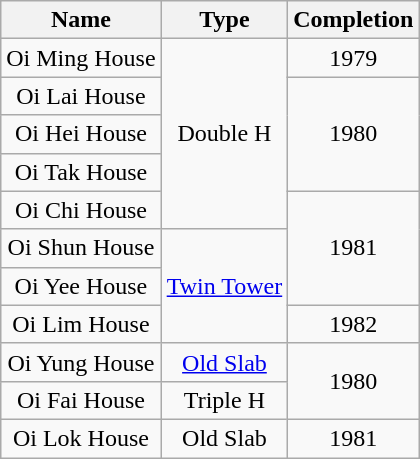<table class="wikitable" style="text-align: center">
<tr>
<th>Name</th>
<th>Type</th>
<th>Completion</th>
</tr>
<tr>
<td>Oi Ming House</td>
<td rowspan="5">Double H</td>
<td>1979</td>
</tr>
<tr>
<td>Oi Lai House</td>
<td rowspan="3">1980</td>
</tr>
<tr>
<td>Oi Hei House</td>
</tr>
<tr>
<td>Oi Tak House</td>
</tr>
<tr>
<td>Oi Chi House</td>
<td rowspan="3">1981</td>
</tr>
<tr>
<td>Oi Shun House</td>
<td rowspan="3"><a href='#'>Twin Tower</a></td>
</tr>
<tr>
<td>Oi Yee House</td>
</tr>
<tr>
<td>Oi Lim House</td>
<td>1982</td>
</tr>
<tr>
<td>Oi Yung House</td>
<td><a href='#'>Old Slab</a></td>
<td rowspan="2">1980</td>
</tr>
<tr>
<td>Oi Fai House</td>
<td>Triple H</td>
</tr>
<tr>
<td>Oi Lok House</td>
<td>Old Slab</td>
<td>1981</td>
</tr>
</table>
